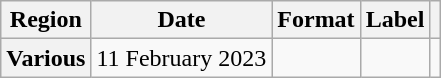<table class="wikitable plainrowheaders">
<tr>
<th scope="col">Region</th>
<th scope="col">Date</th>
<th scope="col">Format</th>
<th scope="col">Label</th>
<th scope="col"></th>
</tr>
<tr>
<th scope="row">Various</th>
<td>11 February 2023</td>
<td></td>
<td></td>
<td style="text-align:center;"></td>
</tr>
</table>
